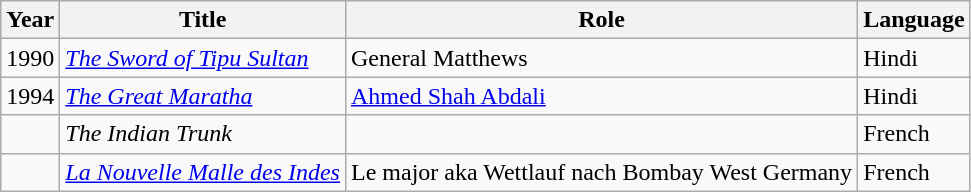<table class="wikitable sortable">
<tr>
<th scope="col">Year</th>
<th scope="col">Title</th>
<th scope="col">Role</th>
<th scope="col">Language</th>
</tr>
<tr>
<td>1990</td>
<td><em><a href='#'>The Sword of Tipu Sultan</a></em></td>
<td>General Matthews</td>
<td>Hindi</td>
</tr>
<tr>
<td>1994</td>
<td><em><a href='#'>The Great Maratha</a></em></td>
<td><a href='#'>Ahmed Shah Abdali</a></td>
<td>Hindi</td>
</tr>
<tr>
<td></td>
<td><em>The Indian Trunk</em></td>
<td></td>
<td>French</td>
</tr>
<tr>
<td></td>
<td><em><a href='#'>La Nouvelle Malle des Indes</a></em></td>
<td>Le major aka Wettlauf nach Bombay West Germany</td>
<td>French</td>
</tr>
</table>
